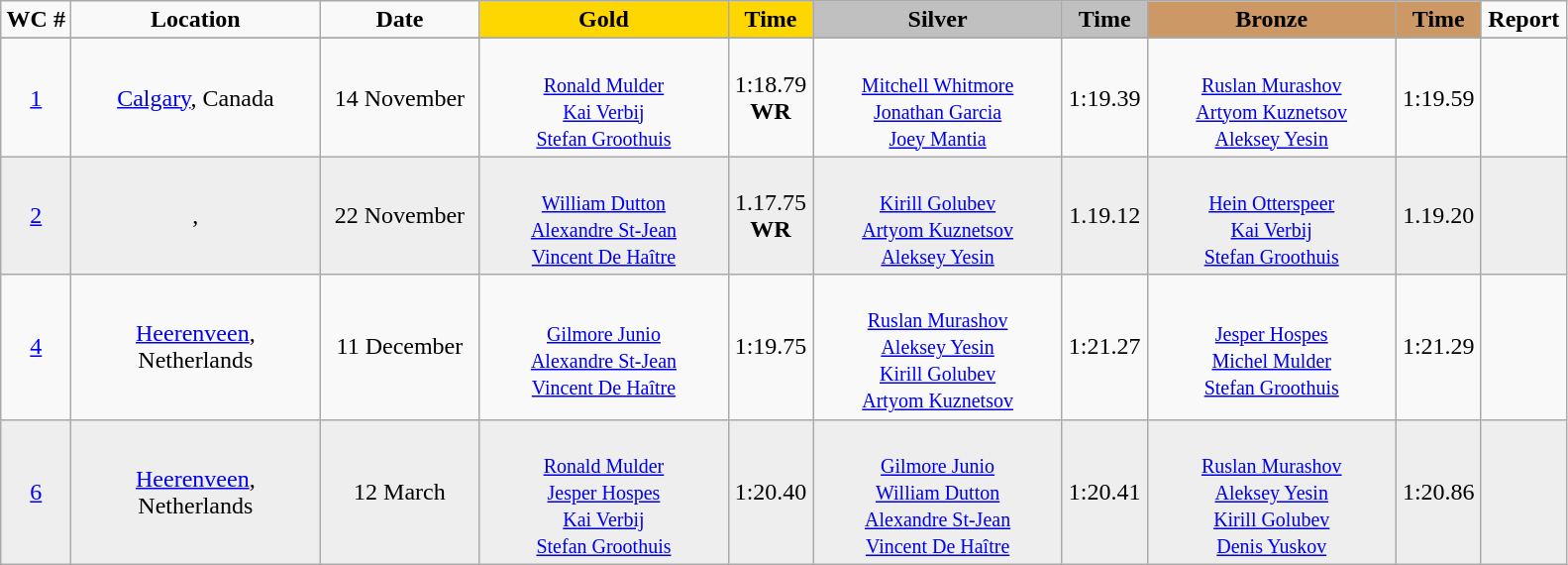<table class="wikitable">
<tr>
<td width="40" align="center"><strong>WC #</strong></td>
<td width="160" align="center"><strong>Location</strong></td>
<td width="100" align="center"><strong>Date</strong></td>
<td width="160" bgcolor="gold" align="center"><strong>Gold</strong></td>
<td width="50" bgcolor="gold" align="center"><strong>Time</strong></td>
<td width="160" bgcolor="silver" align="center"><strong>Silver</strong></td>
<td width="50" bgcolor="silver" align="center"><strong>Time</strong></td>
<td width="160" bgcolor="#CC9966" align="center"><strong>Bronze</strong></td>
<td width="50" bgcolor="#CC9966" align="center"><strong>Time</strong></td>
<td width="50" align="center"><strong>Report</strong></td>
</tr>
<tr bgcolor="#cccccc">
</tr>
<tr>
<td align="center"><a href='#'>1</a></td>
<td align="center"><a href='#'>Calgary</a>, Canada</td>
<td align="center">14 November</td>
<td align="center"><br><small><a href='#'>Ronald Mulder</a><br><a href='#'>Kai Verbij</a><br><a href='#'>Stefan Groothuis</a></small></td>
<td align="center">1:18.79<br><strong>WR</strong></td>
<td align="center"><br><small><a href='#'>Mitchell Whitmore</a><br><a href='#'>Jonathan Garcia</a><br><a href='#'>Joey Mantia</a></small></td>
<td align="center">1:19.39</td>
<td align="center"><br><small><a href='#'>Ruslan Murashov</a><br><a href='#'>Artyom Kuznetsov</a><br><a href='#'>Aleksey Yesin</a></small></td>
<td align="center">1:19.59</td>
<td align="center"></td>
</tr>
<tr bgcolor="#eeeeee">
<td align="center"><a href='#'>2</a></td>
<td align="center">, </td>
<td align="center">22 November</td>
<td align="center"><br><small><a href='#'>William Dutton</a><br><a href='#'>Alexandre St-Jean</a><br><a href='#'>Vincent De Haître</a></small></td>
<td align="center">1.17.75<br><strong>WR</strong></td>
<td align="center"><br><small><a href='#'>Kirill Golubev</a><br><a href='#'>Artyom Kuznetsov</a><br><a href='#'>Aleksey Yesin</a></small></td>
<td align="center">1.19.12</td>
<td align="center"><br><small><a href='#'>Hein Otterspeer</a><br><a href='#'>Kai Verbij</a><br><a href='#'>Stefan Groothuis</a></small></td>
<td align="center">1.19.20</td>
<td align="center"></td>
</tr>
<tr>
<td align="center"><a href='#'>4</a></td>
<td align="center"><a href='#'>Heerenveen</a>, Netherlands</td>
<td align="center">11 December</td>
<td align="center"><br><small><a href='#'>Gilmore Junio</a><br><a href='#'>Alexandre St-Jean</a><br><a href='#'>Vincent De Haître</a></small></td>
<td align="center">1:19.75</td>
<td align="center"><br><small><a href='#'>Ruslan Murashov</a><br><a href='#'>Aleksey Yesin</a><br><a href='#'>Kirill Golubev</a><br><a href='#'>Artyom Kuznetsov</a></small></td>
<td align="center">1:21.27</td>
<td align="center"><br><small><a href='#'>Jesper Hospes</a><br><a href='#'>Michel Mulder</a><br><a href='#'>Stefan Groothuis</a></small></td>
<td align="center">1:21.29</td>
<td align="center"></td>
</tr>
<tr bgcolor="#eeeeee">
<td align="center"><a href='#'>6</a></td>
<td align="center"><a href='#'>Heerenveen</a>, Netherlands</td>
<td align="center">12 March</td>
<td align="center"><br><small><a href='#'>Ronald Mulder</a><br><a href='#'>Jesper Hospes</a><br><a href='#'>Kai Verbij</a><br><a href='#'>Stefan Groothuis</a></small></td>
<td align="center">1:20.40</td>
<td align="center"><br><small><a href='#'>Gilmore Junio</a><br><a href='#'>William Dutton</a><br><a href='#'>Alexandre St-Jean</a><br><a href='#'>Vincent De Haître</a></small></td>
<td align="center">1:20.41</td>
<td align="center"><br><small><a href='#'>Ruslan Murashov</a><br><a href='#'>Aleksey Yesin</a><br><a href='#'>Kirill Golubev</a><br><a href='#'>Denis Yuskov</a></small></td>
<td align="center">1:20.86</td>
<td align="center"></td>
</tr>
</table>
